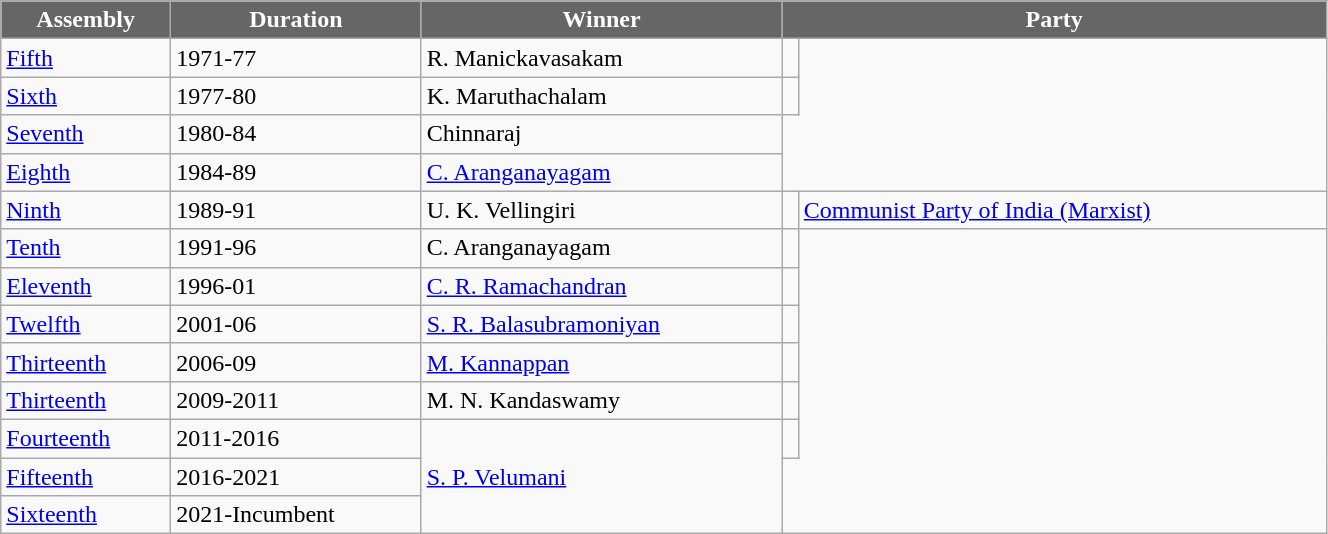<table class="wikitable" width="70%">
<tr>
<th style="background-color:#666666; color:white">Assembly</th>
<th style="background-color:#666666; color:white">Duration</th>
<th style="background-color:#666666; color:white">Winner</th>
<th style="background-color:#666666; color:white" colspan="2">Party</th>
</tr>
<tr>
<td><a href='#'>Fifth</a></td>
<td>1971-77</td>
<td>R. Manickavasakam</td>
<td></td>
</tr>
<tr>
<td><a href='#'>Sixth</a></td>
<td>1977-80</td>
<td>K. Maruthachalam</td>
<td></td>
</tr>
<tr>
<td><a href='#'>Seventh</a></td>
<td>1980-84</td>
<td>Chinnaraj</td>
</tr>
<tr>
<td><a href='#'>Eighth</a></td>
<td>1984-89</td>
<td><a href='#'>C. Aranganayagam</a></td>
</tr>
<tr>
<td><a href='#'>Ninth</a></td>
<td>1989-91</td>
<td>U. K. Vellingiri</td>
<td></td>
<td><a href='#'>Communist Party of India (Marxist)</a></td>
</tr>
<tr>
<td><a href='#'>Tenth</a></td>
<td>1991-96</td>
<td>C. Aranganayagam</td>
<td></td>
</tr>
<tr>
<td><a href='#'>Eleventh</a></td>
<td>1996-01</td>
<td><a href='#'>C. R. Ramachandran</a></td>
<td></td>
</tr>
<tr>
<td><a href='#'>Twelfth</a></td>
<td>2001-06</td>
<td><a href='#'>S. R. Balasubramoniyan</a></td>
<td></td>
</tr>
<tr>
<td><a href='#'>Thirteenth</a></td>
<td>2006-09</td>
<td><a href='#'>M. Kannappan</a></td>
<td></td>
</tr>
<tr>
<td><a href='#'>Thirteenth</a></td>
<td>2009-2011</td>
<td>M. N. Kandaswamy</td>
<td></td>
</tr>
<tr>
<td><a href='#'>Fourteenth</a></td>
<td>2011-2016</td>
<td rowspan="3"><a href='#'>S. P. Velumani</a></td>
<td></td>
</tr>
<tr>
<td><a href='#'>Fifteenth</a></td>
<td>2016-2021</td>
</tr>
<tr>
<td><a href='#'>Sixteenth</a></td>
<td>2021-Incumbent</td>
</tr>
</table>
